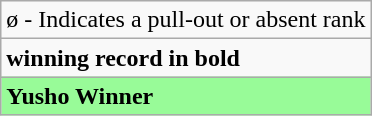<table class="wikitable">
<tr>
<td>ø - Indicates a pull-out or absent rank</td>
</tr>
<tr>
<td><strong>winning record in bold</strong></td>
</tr>
<tr>
<td style="background: PaleGreen;"><strong>Yusho Winner</strong></td>
</tr>
</table>
